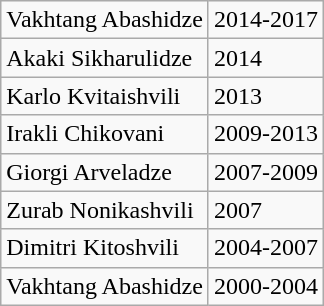<table class="wikitable">
<tr>
<td>Vakhtang Abashidze</td>
<td>2014-2017</td>
</tr>
<tr>
<td>Akaki Sikharulidze</td>
<td>2014</td>
</tr>
<tr>
<td>Karlo Kvitaishvili</td>
<td>2013</td>
</tr>
<tr>
<td>Irakli Chikovani</td>
<td>2009-2013</td>
</tr>
<tr>
<td>Giorgi Arveladze</td>
<td>2007-2009</td>
</tr>
<tr>
<td>Zurab Nonikashvili</td>
<td>2007</td>
</tr>
<tr>
<td>Dimitri Kitoshvili</td>
<td>2004-2007</td>
</tr>
<tr>
<td>Vakhtang Abashidze</td>
<td>2000-2004</td>
</tr>
</table>
